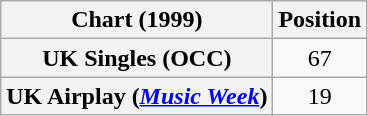<table class="wikitable plainrowheaders" style="text-align:center">
<tr>
<th scope="col">Chart (1999)</th>
<th scope="col">Position</th>
</tr>
<tr>
<th scope="row">UK Singles (OCC)</th>
<td>67</td>
</tr>
<tr>
<th scope="row">UK Airplay (<em><a href='#'>Music Week</a></em>)</th>
<td>19</td>
</tr>
</table>
